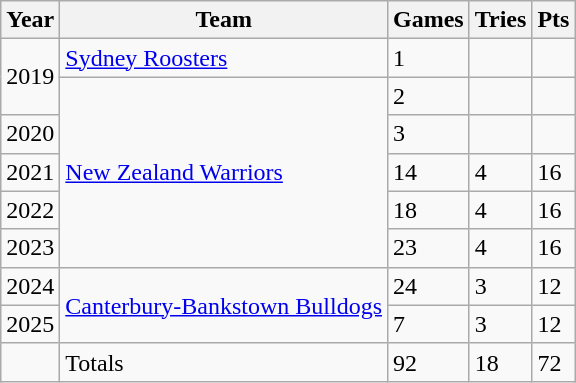<table class="wikitable">
<tr>
<th>Year</th>
<th>Team</th>
<th>Games</th>
<th>Tries</th>
<th>Pts</th>
</tr>
<tr>
<td rowspan="2">2019</td>
<td> <a href='#'>Sydney Roosters</a></td>
<td>1</td>
<td></td>
<td></td>
</tr>
<tr>
<td rowspan="5"> <a href='#'>New Zealand Warriors</a></td>
<td>2</td>
<td></td>
<td></td>
</tr>
<tr>
<td>2020</td>
<td>3</td>
<td></td>
<td></td>
</tr>
<tr>
<td>2021</td>
<td>14</td>
<td>4</td>
<td>16</td>
</tr>
<tr>
<td>2022</td>
<td>18</td>
<td>4</td>
<td>16</td>
</tr>
<tr>
<td>2023</td>
<td>23</td>
<td>4</td>
<td>16</td>
</tr>
<tr>
<td>2024</td>
<td rowspan="2"> <a href='#'>Canterbury-Bankstown Bulldogs</a></td>
<td>24</td>
<td>3</td>
<td>12</td>
</tr>
<tr>
<td>2025</td>
<td>7</td>
<td>3</td>
<td>12</td>
</tr>
<tr>
<td></td>
<td>Totals</td>
<td>92</td>
<td>18</td>
<td>72</td>
</tr>
</table>
